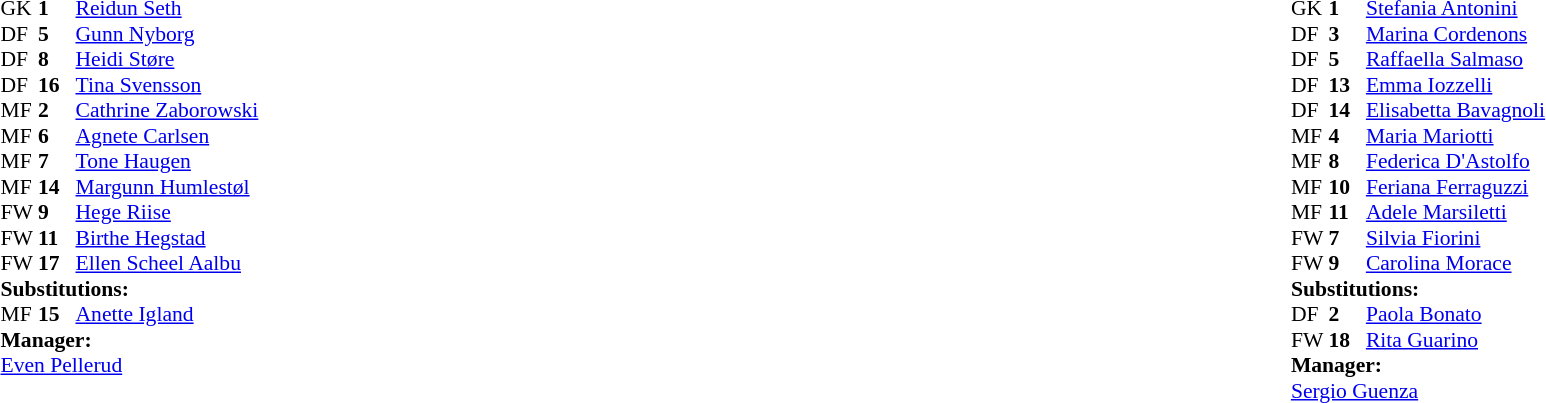<table width="100%">
<tr>
<td valign="top" width="40%"><br><table style="font-size:90%" cellspacing="0" cellpadding="0">
<tr>
<th width=25></th>
<th width=25></th>
</tr>
<tr>
<td>GK</td>
<td><strong>1</strong></td>
<td><a href='#'>Reidun Seth</a></td>
</tr>
<tr>
<td>DF</td>
<td><strong>5</strong></td>
<td><a href='#'>Gunn Nyborg</a></td>
</tr>
<tr>
<td>DF</td>
<td><strong>8</strong></td>
<td><a href='#'>Heidi Støre</a></td>
</tr>
<tr>
<td>DF</td>
<td><strong>16</strong></td>
<td><a href='#'>Tina Svensson</a></td>
</tr>
<tr>
<td>MF</td>
<td><strong>2</strong></td>
<td><a href='#'>Cathrine Zaborowski</a></td>
</tr>
<tr>
<td>MF</td>
<td><strong>6</strong></td>
<td><a href='#'>Agnete Carlsen</a></td>
</tr>
<tr>
<td>MF</td>
<td><strong>7</strong></td>
<td><a href='#'>Tone Haugen</a></td>
</tr>
<tr>
<td>MF</td>
<td><strong>14</strong></td>
<td><a href='#'>Margunn Humlestøl</a></td>
<td></td>
<td></td>
</tr>
<tr>
<td>FW</td>
<td><strong>9</strong></td>
<td><a href='#'>Hege Riise</a></td>
<td></td>
</tr>
<tr>
<td>FW</td>
<td><strong>11</strong></td>
<td><a href='#'>Birthe Hegstad</a></td>
</tr>
<tr>
<td>FW</td>
<td><strong>17</strong></td>
<td><a href='#'>Ellen Scheel Aalbu</a></td>
</tr>
<tr>
<td colspan=3><strong>Substitutions:</strong></td>
</tr>
<tr>
<td>MF</td>
<td><strong>15</strong></td>
<td><a href='#'>Anette Igland</a></td>
<td></td>
<td></td>
</tr>
<tr>
<td colspan=3><strong>Manager:</strong></td>
</tr>
<tr>
<td colspan=3><a href='#'>Even Pellerud</a></td>
</tr>
</table>
</td>
<td valign="top"></td>
<td valign="top" width="50%"><br><table style="font-size:90%; margin:auto" cellspacing="0" cellpadding="0">
<tr>
<th width=25></th>
<th width=25></th>
</tr>
<tr>
<td>GK</td>
<td><strong>1</strong></td>
<td><a href='#'>Stefania Antonini</a></td>
</tr>
<tr>
<td>DF</td>
<td><strong>3</strong></td>
<td><a href='#'>Marina Cordenons</a></td>
<td></td>
</tr>
<tr>
<td>DF</td>
<td><strong>5</strong></td>
<td><a href='#'>Raffaella Salmaso</a></td>
<td></td>
<td></td>
</tr>
<tr>
<td>DF</td>
<td><strong>13</strong></td>
<td><a href='#'>Emma Iozzelli</a></td>
</tr>
<tr>
<td>DF</td>
<td><strong>14</strong></td>
<td><a href='#'>Elisabetta Bavagnoli</a></td>
</tr>
<tr>
<td>MF</td>
<td><strong>4</strong></td>
<td><a href='#'>Maria Mariotti</a></td>
<td></td>
<td></td>
</tr>
<tr>
<td>MF</td>
<td><strong>8</strong></td>
<td><a href='#'>Federica D'Astolfo</a></td>
</tr>
<tr>
<td>MF</td>
<td><strong>10</strong></td>
<td><a href='#'>Feriana Ferraguzzi</a></td>
</tr>
<tr>
<td>MF</td>
<td><strong>11</strong></td>
<td><a href='#'>Adele Marsiletti</a></td>
</tr>
<tr>
<td>FW</td>
<td><strong>7</strong></td>
<td><a href='#'>Silvia Fiorini</a></td>
</tr>
<tr>
<td>FW</td>
<td><strong>9</strong></td>
<td><a href='#'>Carolina Morace</a></td>
</tr>
<tr>
<td colspan=3><strong>Substitutions:</strong></td>
</tr>
<tr>
<td>DF</td>
<td><strong>2</strong></td>
<td><a href='#'>Paola Bonato</a></td>
<td></td>
<td></td>
</tr>
<tr>
<td>FW</td>
<td><strong>18</strong></td>
<td><a href='#'>Rita Guarino</a></td>
<td></td>
<td></td>
</tr>
<tr>
<td colspan=3><strong>Manager:</strong></td>
</tr>
<tr>
<td colspan=3><a href='#'>Sergio Guenza</a></td>
</tr>
</table>
</td>
</tr>
</table>
